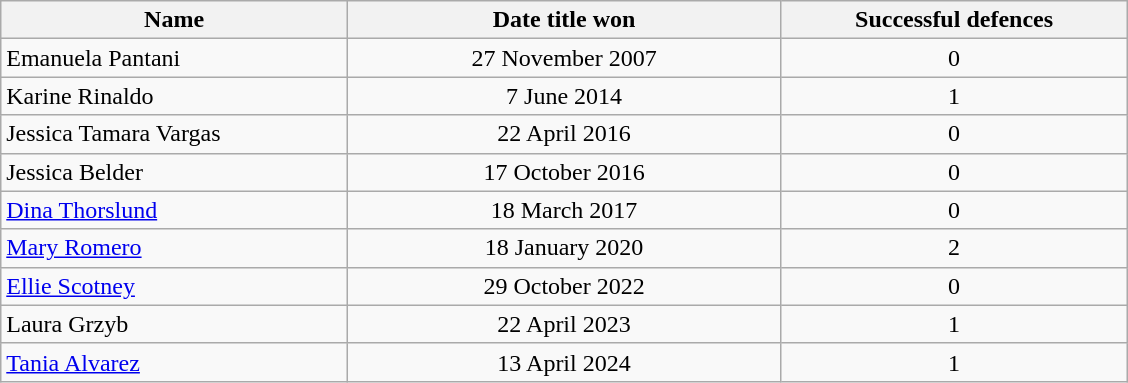<table class="wikitable" style="text-align:center">
<tr>
<th style="width:20%;">Name</th>
<th style="width:25%;">Date title won</th>
<th style="width:20%;">Successful defences</th>
</tr>
<tr>
<td align=left> Emanuela Pantani</td>
<td>27 November 2007</td>
<td>0</td>
</tr>
<tr>
<td align=left> Karine Rinaldo</td>
<td>7 June 2014</td>
<td>1</td>
</tr>
<tr>
<td align=left> Jessica Tamara Vargas</td>
<td>22 April 2016</td>
<td>0</td>
</tr>
<tr>
<td align=left> Jessica Belder</td>
<td>17 October 2016</td>
<td>0</td>
</tr>
<tr>
<td align=left> <a href='#'>Dina Thorslund</a></td>
<td>18 March 2017</td>
<td>0</td>
</tr>
<tr>
<td align=left> <a href='#'>Mary Romero</a></td>
<td>18 January 2020</td>
<td>2</td>
</tr>
<tr>
<td align=left> <a href='#'>Ellie Scotney</a></td>
<td>29 October 2022</td>
<td>0</td>
</tr>
<tr>
<td align=left> Laura Grzyb</td>
<td>22 April 2023</td>
<td>1</td>
</tr>
<tr>
<td align=left> <a href='#'>Tania Alvarez</a></td>
<td>13 April 2024</td>
<td>1</td>
</tr>
</table>
